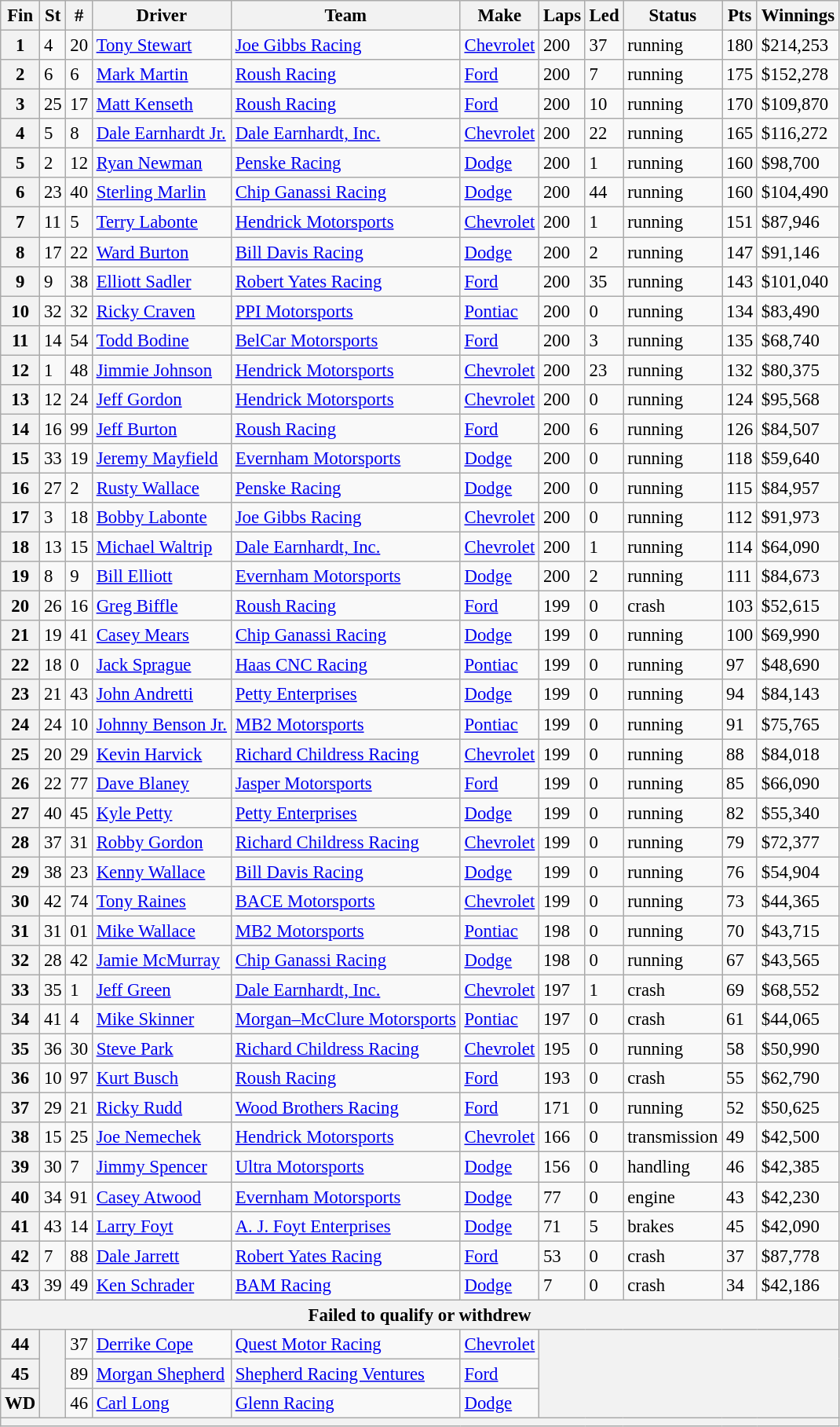<table class="wikitable" style="font-size:95%">
<tr>
<th>Fin</th>
<th>St</th>
<th>#</th>
<th>Driver</th>
<th>Team</th>
<th>Make</th>
<th>Laps</th>
<th>Led</th>
<th>Status</th>
<th>Pts</th>
<th>Winnings</th>
</tr>
<tr>
<th>1</th>
<td>4</td>
<td>20</td>
<td><a href='#'>Tony Stewart</a></td>
<td><a href='#'>Joe Gibbs Racing</a></td>
<td><a href='#'>Chevrolet</a></td>
<td>200</td>
<td>37</td>
<td>running</td>
<td>180</td>
<td>$214,253</td>
</tr>
<tr>
<th>2</th>
<td>6</td>
<td>6</td>
<td><a href='#'>Mark Martin</a></td>
<td><a href='#'>Roush Racing</a></td>
<td><a href='#'>Ford</a></td>
<td>200</td>
<td>7</td>
<td>running</td>
<td>175</td>
<td>$152,278</td>
</tr>
<tr>
<th>3</th>
<td>25</td>
<td>17</td>
<td><a href='#'>Matt Kenseth</a></td>
<td><a href='#'>Roush Racing</a></td>
<td><a href='#'>Ford</a></td>
<td>200</td>
<td>10</td>
<td>running</td>
<td>170</td>
<td>$109,870</td>
</tr>
<tr>
<th>4</th>
<td>5</td>
<td>8</td>
<td><a href='#'>Dale Earnhardt Jr.</a></td>
<td><a href='#'>Dale Earnhardt, Inc.</a></td>
<td><a href='#'>Chevrolet</a></td>
<td>200</td>
<td>22</td>
<td>running</td>
<td>165</td>
<td>$116,272</td>
</tr>
<tr>
<th>5</th>
<td>2</td>
<td>12</td>
<td><a href='#'>Ryan Newman</a></td>
<td><a href='#'>Penske Racing</a></td>
<td><a href='#'>Dodge</a></td>
<td>200</td>
<td>1</td>
<td>running</td>
<td>160</td>
<td>$98,700</td>
</tr>
<tr>
<th>6</th>
<td>23</td>
<td>40</td>
<td><a href='#'>Sterling Marlin</a></td>
<td><a href='#'>Chip Ganassi Racing</a></td>
<td><a href='#'>Dodge</a></td>
<td>200</td>
<td>44</td>
<td>running</td>
<td>160</td>
<td>$104,490</td>
</tr>
<tr>
<th>7</th>
<td>11</td>
<td>5</td>
<td><a href='#'>Terry Labonte</a></td>
<td><a href='#'>Hendrick Motorsports</a></td>
<td><a href='#'>Chevrolet</a></td>
<td>200</td>
<td>1</td>
<td>running</td>
<td>151</td>
<td>$87,946</td>
</tr>
<tr>
<th>8</th>
<td>17</td>
<td>22</td>
<td><a href='#'>Ward Burton</a></td>
<td><a href='#'>Bill Davis Racing</a></td>
<td><a href='#'>Dodge</a></td>
<td>200</td>
<td>2</td>
<td>running</td>
<td>147</td>
<td>$91,146</td>
</tr>
<tr>
<th>9</th>
<td>9</td>
<td>38</td>
<td><a href='#'>Elliott Sadler</a></td>
<td><a href='#'>Robert Yates Racing</a></td>
<td><a href='#'>Ford</a></td>
<td>200</td>
<td>35</td>
<td>running</td>
<td>143</td>
<td>$101,040</td>
</tr>
<tr>
<th>10</th>
<td>32</td>
<td>32</td>
<td><a href='#'>Ricky Craven</a></td>
<td><a href='#'>PPI Motorsports</a></td>
<td><a href='#'>Pontiac</a></td>
<td>200</td>
<td>0</td>
<td>running</td>
<td>134</td>
<td>$83,490</td>
</tr>
<tr>
<th>11</th>
<td>14</td>
<td>54</td>
<td><a href='#'>Todd Bodine</a></td>
<td><a href='#'>BelCar Motorsports</a></td>
<td><a href='#'>Ford</a></td>
<td>200</td>
<td>3</td>
<td>running</td>
<td>135</td>
<td>$68,740</td>
</tr>
<tr>
<th>12</th>
<td>1</td>
<td>48</td>
<td><a href='#'>Jimmie Johnson</a></td>
<td><a href='#'>Hendrick Motorsports</a></td>
<td><a href='#'>Chevrolet</a></td>
<td>200</td>
<td>23</td>
<td>running</td>
<td>132</td>
<td>$80,375</td>
</tr>
<tr>
<th>13</th>
<td>12</td>
<td>24</td>
<td><a href='#'>Jeff Gordon</a></td>
<td><a href='#'>Hendrick Motorsports</a></td>
<td><a href='#'>Chevrolet</a></td>
<td>200</td>
<td>0</td>
<td>running</td>
<td>124</td>
<td>$95,568</td>
</tr>
<tr>
<th>14</th>
<td>16</td>
<td>99</td>
<td><a href='#'>Jeff Burton</a></td>
<td><a href='#'>Roush Racing</a></td>
<td><a href='#'>Ford</a></td>
<td>200</td>
<td>6</td>
<td>running</td>
<td>126</td>
<td>$84,507</td>
</tr>
<tr>
<th>15</th>
<td>33</td>
<td>19</td>
<td><a href='#'>Jeremy Mayfield</a></td>
<td><a href='#'>Evernham Motorsports</a></td>
<td><a href='#'>Dodge</a></td>
<td>200</td>
<td>0</td>
<td>running</td>
<td>118</td>
<td>$59,640</td>
</tr>
<tr>
<th>16</th>
<td>27</td>
<td>2</td>
<td><a href='#'>Rusty Wallace</a></td>
<td><a href='#'>Penske Racing</a></td>
<td><a href='#'>Dodge</a></td>
<td>200</td>
<td>0</td>
<td>running</td>
<td>115</td>
<td>$84,957</td>
</tr>
<tr>
<th>17</th>
<td>3</td>
<td>18</td>
<td><a href='#'>Bobby Labonte</a></td>
<td><a href='#'>Joe Gibbs Racing</a></td>
<td><a href='#'>Chevrolet</a></td>
<td>200</td>
<td>0</td>
<td>running</td>
<td>112</td>
<td>$91,973</td>
</tr>
<tr>
<th>18</th>
<td>13</td>
<td>15</td>
<td><a href='#'>Michael Waltrip</a></td>
<td><a href='#'>Dale Earnhardt, Inc.</a></td>
<td><a href='#'>Chevrolet</a></td>
<td>200</td>
<td>1</td>
<td>running</td>
<td>114</td>
<td>$64,090</td>
</tr>
<tr>
<th>19</th>
<td>8</td>
<td>9</td>
<td><a href='#'>Bill Elliott</a></td>
<td><a href='#'>Evernham Motorsports</a></td>
<td><a href='#'>Dodge</a></td>
<td>200</td>
<td>2</td>
<td>running</td>
<td>111</td>
<td>$84,673</td>
</tr>
<tr>
<th>20</th>
<td>26</td>
<td>16</td>
<td><a href='#'>Greg Biffle</a></td>
<td><a href='#'>Roush Racing</a></td>
<td><a href='#'>Ford</a></td>
<td>199</td>
<td>0</td>
<td>crash</td>
<td>103</td>
<td>$52,615</td>
</tr>
<tr>
<th>21</th>
<td>19</td>
<td>41</td>
<td><a href='#'>Casey Mears</a></td>
<td><a href='#'>Chip Ganassi Racing</a></td>
<td><a href='#'>Dodge</a></td>
<td>199</td>
<td>0</td>
<td>running</td>
<td>100</td>
<td>$69,990</td>
</tr>
<tr>
<th>22</th>
<td>18</td>
<td>0</td>
<td><a href='#'>Jack Sprague</a></td>
<td><a href='#'>Haas CNC Racing</a></td>
<td><a href='#'>Pontiac</a></td>
<td>199</td>
<td>0</td>
<td>running</td>
<td>97</td>
<td>$48,690</td>
</tr>
<tr>
<th>23</th>
<td>21</td>
<td>43</td>
<td><a href='#'>John Andretti</a></td>
<td><a href='#'>Petty Enterprises</a></td>
<td><a href='#'>Dodge</a></td>
<td>199</td>
<td>0</td>
<td>running</td>
<td>94</td>
<td>$84,143</td>
</tr>
<tr>
<th>24</th>
<td>24</td>
<td>10</td>
<td><a href='#'>Johnny Benson Jr.</a></td>
<td><a href='#'>MB2 Motorsports</a></td>
<td><a href='#'>Pontiac</a></td>
<td>199</td>
<td>0</td>
<td>running</td>
<td>91</td>
<td>$75,765</td>
</tr>
<tr>
<th>25</th>
<td>20</td>
<td>29</td>
<td><a href='#'>Kevin Harvick</a></td>
<td><a href='#'>Richard Childress Racing</a></td>
<td><a href='#'>Chevrolet</a></td>
<td>199</td>
<td>0</td>
<td>running</td>
<td>88</td>
<td>$84,018</td>
</tr>
<tr>
<th>26</th>
<td>22</td>
<td>77</td>
<td><a href='#'>Dave Blaney</a></td>
<td><a href='#'>Jasper Motorsports</a></td>
<td><a href='#'>Ford</a></td>
<td>199</td>
<td>0</td>
<td>running</td>
<td>85</td>
<td>$66,090</td>
</tr>
<tr>
<th>27</th>
<td>40</td>
<td>45</td>
<td><a href='#'>Kyle Petty</a></td>
<td><a href='#'>Petty Enterprises</a></td>
<td><a href='#'>Dodge</a></td>
<td>199</td>
<td>0</td>
<td>running</td>
<td>82</td>
<td>$55,340</td>
</tr>
<tr>
<th>28</th>
<td>37</td>
<td>31</td>
<td><a href='#'>Robby Gordon</a></td>
<td><a href='#'>Richard Childress Racing</a></td>
<td><a href='#'>Chevrolet</a></td>
<td>199</td>
<td>0</td>
<td>running</td>
<td>79</td>
<td>$72,377</td>
</tr>
<tr>
<th>29</th>
<td>38</td>
<td>23</td>
<td><a href='#'>Kenny Wallace</a></td>
<td><a href='#'>Bill Davis Racing</a></td>
<td><a href='#'>Dodge</a></td>
<td>199</td>
<td>0</td>
<td>running</td>
<td>76</td>
<td>$54,904</td>
</tr>
<tr>
<th>30</th>
<td>42</td>
<td>74</td>
<td><a href='#'>Tony Raines</a></td>
<td><a href='#'>BACE Motorsports</a></td>
<td><a href='#'>Chevrolet</a></td>
<td>199</td>
<td>0</td>
<td>running</td>
<td>73</td>
<td>$44,365</td>
</tr>
<tr>
<th>31</th>
<td>31</td>
<td>01</td>
<td><a href='#'>Mike Wallace</a></td>
<td><a href='#'>MB2 Motorsports</a></td>
<td><a href='#'>Pontiac</a></td>
<td>198</td>
<td>0</td>
<td>running</td>
<td>70</td>
<td>$43,715</td>
</tr>
<tr>
<th>32</th>
<td>28</td>
<td>42</td>
<td><a href='#'>Jamie McMurray</a></td>
<td><a href='#'>Chip Ganassi Racing</a></td>
<td><a href='#'>Dodge</a></td>
<td>198</td>
<td>0</td>
<td>running</td>
<td>67</td>
<td>$43,565</td>
</tr>
<tr>
<th>33</th>
<td>35</td>
<td>1</td>
<td><a href='#'>Jeff Green</a></td>
<td><a href='#'>Dale Earnhardt, Inc.</a></td>
<td><a href='#'>Chevrolet</a></td>
<td>197</td>
<td>1</td>
<td>crash</td>
<td>69</td>
<td>$68,552</td>
</tr>
<tr>
<th>34</th>
<td>41</td>
<td>4</td>
<td><a href='#'>Mike Skinner</a></td>
<td><a href='#'>Morgan–McClure Motorsports</a></td>
<td><a href='#'>Pontiac</a></td>
<td>197</td>
<td>0</td>
<td>crash</td>
<td>61</td>
<td>$44,065</td>
</tr>
<tr>
<th>35</th>
<td>36</td>
<td>30</td>
<td><a href='#'>Steve Park</a></td>
<td><a href='#'>Richard Childress Racing</a></td>
<td><a href='#'>Chevrolet</a></td>
<td>195</td>
<td>0</td>
<td>running</td>
<td>58</td>
<td>$50,990</td>
</tr>
<tr>
<th>36</th>
<td>10</td>
<td>97</td>
<td><a href='#'>Kurt Busch</a></td>
<td><a href='#'>Roush Racing</a></td>
<td><a href='#'>Ford</a></td>
<td>193</td>
<td>0</td>
<td>crash</td>
<td>55</td>
<td>$62,790</td>
</tr>
<tr>
<th>37</th>
<td>29</td>
<td>21</td>
<td><a href='#'>Ricky Rudd</a></td>
<td><a href='#'>Wood Brothers Racing</a></td>
<td><a href='#'>Ford</a></td>
<td>171</td>
<td>0</td>
<td>running</td>
<td>52</td>
<td>$50,625</td>
</tr>
<tr>
<th>38</th>
<td>15</td>
<td>25</td>
<td><a href='#'>Joe Nemechek</a></td>
<td><a href='#'>Hendrick Motorsports</a></td>
<td><a href='#'>Chevrolet</a></td>
<td>166</td>
<td>0</td>
<td>transmission</td>
<td>49</td>
<td>$42,500</td>
</tr>
<tr>
<th>39</th>
<td>30</td>
<td>7</td>
<td><a href='#'>Jimmy Spencer</a></td>
<td><a href='#'>Ultra Motorsports</a></td>
<td><a href='#'>Dodge</a></td>
<td>156</td>
<td>0</td>
<td>handling</td>
<td>46</td>
<td>$42,385</td>
</tr>
<tr>
<th>40</th>
<td>34</td>
<td>91</td>
<td><a href='#'>Casey Atwood</a></td>
<td><a href='#'>Evernham Motorsports</a></td>
<td><a href='#'>Dodge</a></td>
<td>77</td>
<td>0</td>
<td>engine</td>
<td>43</td>
<td>$42,230</td>
</tr>
<tr>
<th>41</th>
<td>43</td>
<td>14</td>
<td><a href='#'>Larry Foyt</a></td>
<td><a href='#'>A. J. Foyt Enterprises</a></td>
<td><a href='#'>Dodge</a></td>
<td>71</td>
<td>5</td>
<td>brakes</td>
<td>45</td>
<td>$42,090</td>
</tr>
<tr>
<th>42</th>
<td>7</td>
<td>88</td>
<td><a href='#'>Dale Jarrett</a></td>
<td><a href='#'>Robert Yates Racing</a></td>
<td><a href='#'>Ford</a></td>
<td>53</td>
<td>0</td>
<td>crash</td>
<td>37</td>
<td>$87,778</td>
</tr>
<tr>
<th>43</th>
<td>39</td>
<td>49</td>
<td><a href='#'>Ken Schrader</a></td>
<td><a href='#'>BAM Racing</a></td>
<td><a href='#'>Dodge</a></td>
<td>7</td>
<td>0</td>
<td>crash</td>
<td>34</td>
<td>$42,186</td>
</tr>
<tr>
<th colspan="11">Failed to qualify or withdrew</th>
</tr>
<tr>
<th>44</th>
<th rowspan="3"></th>
<td>37</td>
<td><a href='#'>Derrike Cope</a></td>
<td><a href='#'>Quest Motor Racing</a></td>
<td><a href='#'>Chevrolet</a></td>
<th colspan="5" rowspan="3"></th>
</tr>
<tr>
<th>45</th>
<td>89</td>
<td><a href='#'>Morgan Shepherd</a></td>
<td><a href='#'>Shepherd Racing Ventures</a></td>
<td><a href='#'>Ford</a></td>
</tr>
<tr>
<th>WD</th>
<td>46</td>
<td><a href='#'>Carl Long</a></td>
<td><a href='#'>Glenn Racing</a></td>
<td><a href='#'>Dodge</a></td>
</tr>
<tr>
<th colspan="11"></th>
</tr>
</table>
